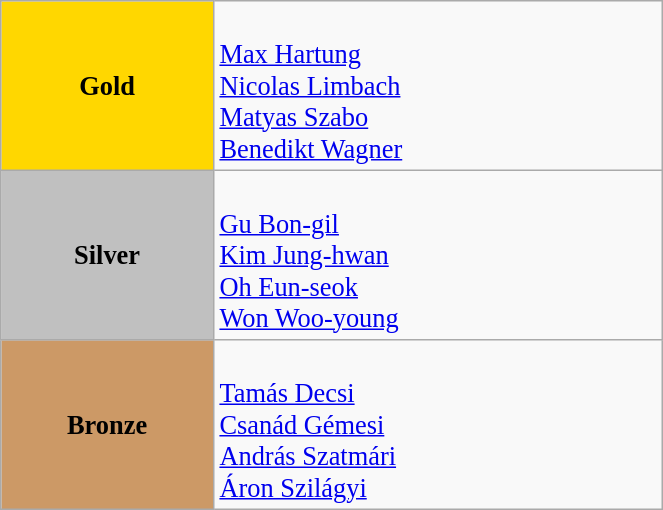<table class="wikitable" style="text-align:center; font-size:110%;" width="35%">
<tr>
<td bgcolor="gold"><strong>Gold</strong></td>
<td align=left><br><a href='#'>Max Hartung</a><br><a href='#'>Nicolas Limbach</a><br><a href='#'>Matyas Szabo</a><br><a href='#'>Benedikt Wagner</a></td>
</tr>
<tr>
<td bgcolor="silver"><strong>Silver</strong></td>
<td align=left><br><a href='#'>Gu Bon-gil</a><br><a href='#'>Kim Jung-hwan</a><br><a href='#'>Oh Eun-seok</a><br><a href='#'>Won Woo-young</a></td>
</tr>
<tr>
<td bgcolor="#cc9966"><strong>Bronze</strong></td>
<td align=left><br><a href='#'>Tamás Decsi</a><br><a href='#'>Csanád Gémesi</a><br><a href='#'>András Szatmári</a><br><a href='#'>Áron Szilágyi</a></td>
</tr>
</table>
